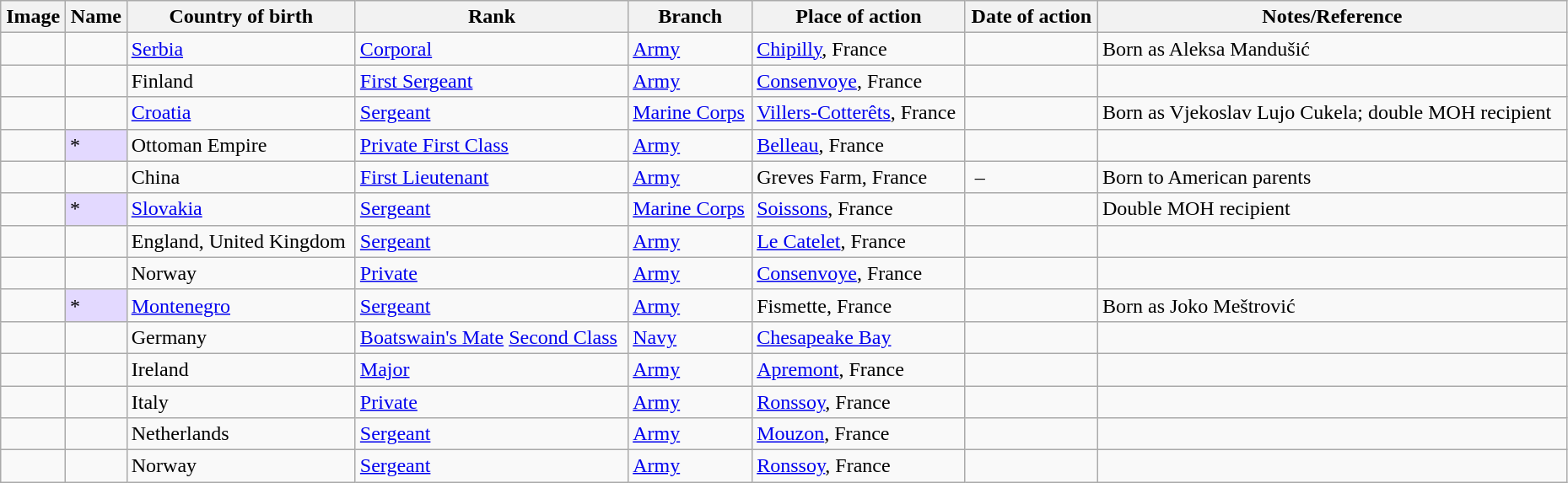<table class="wikitable sortable" style="width:98%;">
<tr>
<th class="unsortable">Image</th>
<th>Name</th>
<th>Country of birth</th>
<th>Rank</th>
<th>Branch</th>
<th>Place of action</th>
<th>Date of action</th>
<th class="unsortable">Notes/Reference</th>
</tr>
<tr>
<td></td>
<td></td>
<td><a href='#'>Serbia</a></td>
<td><a href='#'>Corporal</a></td>
<td><a href='#'>Army</a></td>
<td><a href='#'>Chipilly</a>, France</td>
<td></td>
<td>Born as Aleksa Mandušić</td>
</tr>
<tr>
<td></td>
<td></td>
<td>Finland</td>
<td><a href='#'>First Sergeant</a></td>
<td><a href='#'>Army</a></td>
<td><a href='#'>Consenvoye</a>, France</td>
<td></td>
<td></td>
</tr>
<tr>
<td></td>
<td></td>
<td><a href='#'>Croatia</a></td>
<td><a href='#'>Sergeant</a></td>
<td><a href='#'>Marine Corps</a></td>
<td><a href='#'>Villers-Cotterêts</a>, France</td>
<td></td>
<td>Born as Vjekoslav Lujo Cukela; double MOH recipient</td>
</tr>
<tr>
<td></td>
<td style="background:#e3d9ff;">*</td>
<td>Ottoman Empire</td>
<td><a href='#'>Private First Class</a></td>
<td><a href='#'>Army</a></td>
<td><a href='#'>Belleau</a>, France</td>
<td></td>
<td></td>
</tr>
<tr>
<td></td>
<td></td>
<td>China</td>
<td><a href='#'>First Lieutenant</a></td>
<td><a href='#'>Army</a></td>
<td>Greves Farm, France</td>
<td> – </td>
<td>Born to American parents</td>
</tr>
<tr>
<td></td>
<td style="background:#e3d9ff;">*</td>
<td><a href='#'>Slovakia</a></td>
<td><a href='#'>Sergeant</a></td>
<td><a href='#'>Marine Corps</a></td>
<td><a href='#'>Soissons</a>, France</td>
<td></td>
<td>Double MOH recipient</td>
</tr>
<tr>
<td></td>
<td></td>
<td>England, United Kingdom</td>
<td><a href='#'>Sergeant</a></td>
<td><a href='#'>Army</a></td>
<td><a href='#'>Le Catelet</a>, France</td>
<td></td>
<td></td>
</tr>
<tr>
<td></td>
<td></td>
<td>Norway</td>
<td><a href='#'>Private</a></td>
<td><a href='#'>Army</a></td>
<td><a href='#'>Consenvoye</a>, France</td>
<td></td>
<td></td>
</tr>
<tr>
<td></td>
<td style="background:#e3d9ff;">*</td>
<td><a href='#'>Montenegro</a></td>
<td><a href='#'>Sergeant</a></td>
<td><a href='#'>Army</a></td>
<td>Fismette, France</td>
<td></td>
<td>Born as Joko Meštrović</td>
</tr>
<tr>
<td></td>
<td></td>
<td>Germany</td>
<td><a href='#'>Boatswain's Mate</a> <a href='#'>Second Class</a></td>
<td><a href='#'>Navy</a></td>
<td><a href='#'>Chesapeake Bay</a></td>
<td></td>
<td></td>
</tr>
<tr>
<td></td>
<td></td>
<td>Ireland</td>
<td><a href='#'>Major</a></td>
<td><a href='#'>Army</a></td>
<td><a href='#'>Apremont</a>, France</td>
<td></td>
<td></td>
</tr>
<tr>
<td></td>
<td></td>
<td>Italy</td>
<td><a href='#'>Private</a></td>
<td><a href='#'>Army</a></td>
<td><a href='#'>Ronssoy</a>, France</td>
<td></td>
<td></td>
</tr>
<tr>
<td></td>
<td></td>
<td>Netherlands</td>
<td><a href='#'>Sergeant</a></td>
<td><a href='#'>Army</a></td>
<td><a href='#'>Mouzon</a>, France</td>
<td></td>
<td></td>
</tr>
<tr>
<td></td>
<td></td>
<td>Norway</td>
<td><a href='#'>Sergeant</a></td>
<td><a href='#'>Army</a></td>
<td><a href='#'>Ronssoy</a>, France</td>
<td></td>
<td></td>
</tr>
</table>
